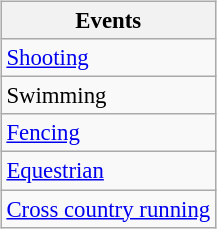<table class="wikitable"  style="font-size:95%; float:right;">
<tr>
<th>Events</th>
</tr>
<tr>
<td><a href='#'>Shooting</a></td>
</tr>
<tr>
<td>Swimming</td>
</tr>
<tr>
<td><a href='#'>Fencing</a></td>
</tr>
<tr>
<td><a href='#'>Equestrian</a></td>
</tr>
<tr>
<td><a href='#'>Cross country running</a></td>
</tr>
</table>
